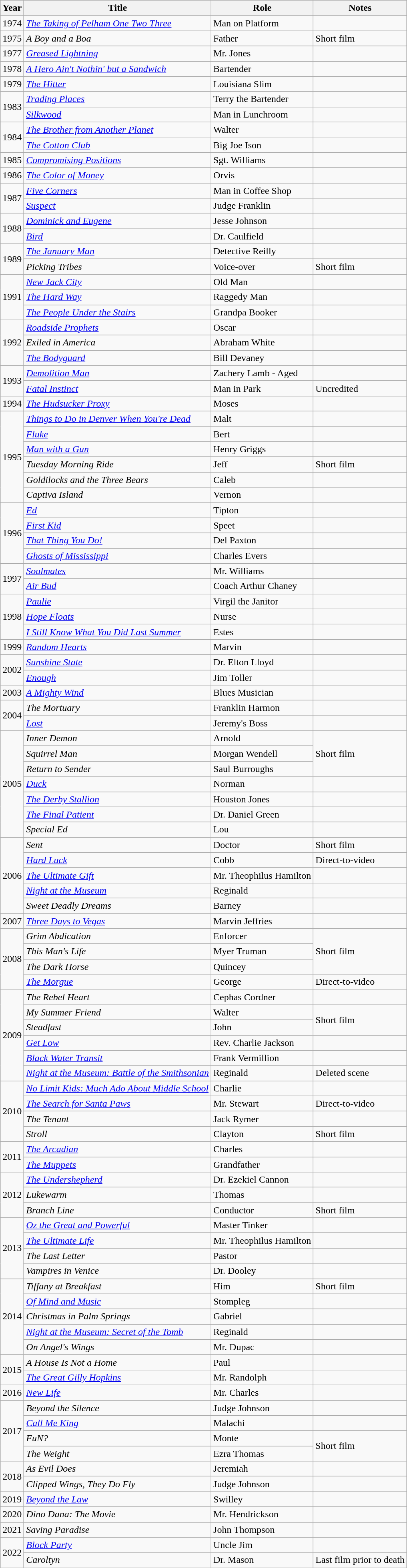<table class="wikitable sortable">
<tr>
<th>Year</th>
<th>Title</th>
<th>Role</th>
<th>Notes</th>
</tr>
<tr>
<td>1974</td>
<td><em><a href='#'>The Taking of Pelham One Two Three</a></em></td>
<td>Man on Platform</td>
<td></td>
</tr>
<tr>
<td>1975</td>
<td><em>A Boy and a Boa</em></td>
<td>Father</td>
<td>Short film</td>
</tr>
<tr>
<td>1977</td>
<td><em><a href='#'>Greased Lightning</a></em></td>
<td>Mr. Jones</td>
<td></td>
</tr>
<tr>
<td>1978</td>
<td><em><a href='#'>A Hero Ain't Nothin' but a Sandwich</a></em></td>
<td>Bartender</td>
<td></td>
</tr>
<tr>
<td>1979</td>
<td><em><a href='#'>The Hitter</a></em></td>
<td>Louisiana Slim</td>
<td></td>
</tr>
<tr>
<td rowspan=2>1983</td>
<td><em><a href='#'>Trading Places</a></em></td>
<td>Terry the Bartender</td>
<td></td>
</tr>
<tr>
<td><em><a href='#'>Silkwood</a></em></td>
<td>Man in Lunchroom</td>
<td></td>
</tr>
<tr>
<td rowspan=2>1984</td>
<td><em><a href='#'>The Brother from Another Planet</a></em></td>
<td>Walter</td>
<td></td>
</tr>
<tr>
<td><em><a href='#'>The Cotton Club</a></em></td>
<td>Big Joe Ison</td>
<td></td>
</tr>
<tr>
<td>1985</td>
<td><em><a href='#'>Compromising Positions</a></em></td>
<td>Sgt. Williams</td>
<td></td>
</tr>
<tr>
<td>1986</td>
<td><em><a href='#'>The Color of Money</a></em></td>
<td>Orvis</td>
<td></td>
</tr>
<tr>
<td rowspan=2>1987</td>
<td><em><a href='#'>Five Corners</a></em></td>
<td>Man in Coffee Shop</td>
<td></td>
</tr>
<tr>
<td><em><a href='#'>Suspect</a></em></td>
<td>Judge Franklin</td>
<td></td>
</tr>
<tr>
<td rowspan=2>1988</td>
<td><em><a href='#'>Dominick and Eugene</a></em></td>
<td>Jesse Johnson</td>
<td></td>
</tr>
<tr>
<td><em><a href='#'>Bird</a></em></td>
<td>Dr. Caulfield</td>
<td></td>
</tr>
<tr>
<td rowspan=2>1989</td>
<td><em><a href='#'>The January Man</a></em></td>
<td>Detective Reilly</td>
<td></td>
</tr>
<tr>
<td><em>Picking Tribes</em></td>
<td>Voice-over</td>
<td>Short film</td>
</tr>
<tr>
<td rowspan=3>1991</td>
<td><em><a href='#'>New Jack City</a></em></td>
<td>Old Man</td>
<td></td>
</tr>
<tr>
<td><em><a href='#'>The Hard Way</a></em></td>
<td>Raggedy Man</td>
<td></td>
</tr>
<tr>
<td><em><a href='#'>The People Under the Stairs</a></em></td>
<td>Grandpa Booker</td>
<td></td>
</tr>
<tr>
<td rowspan=3>1992</td>
<td><em><a href='#'>Roadside Prophets</a></em></td>
<td>Oscar</td>
<td></td>
</tr>
<tr>
<td><em>Exiled in America</em></td>
<td>Abraham White</td>
<td></td>
</tr>
<tr>
<td><em><a href='#'>The Bodyguard</a></em></td>
<td>Bill Devaney</td>
<td></td>
</tr>
<tr>
<td rowspan=2>1993</td>
<td><em><a href='#'>Demolition Man</a></em></td>
<td>Zachery Lamb - Aged</td>
<td></td>
</tr>
<tr>
<td><em><a href='#'>Fatal Instinct</a></em></td>
<td>Man in Park</td>
<td>Uncredited</td>
</tr>
<tr>
<td>1994</td>
<td><em><a href='#'>The Hudsucker Proxy</a></em></td>
<td>Moses</td>
<td></td>
</tr>
<tr>
<td rowspan=6>1995</td>
<td><em><a href='#'>Things to Do in Denver When You're Dead</a></em></td>
<td>Malt</td>
<td></td>
</tr>
<tr>
<td><em><a href='#'>Fluke</a></em></td>
<td>Bert</td>
<td></td>
</tr>
<tr>
<td><em><a href='#'>Man with a Gun</a></em></td>
<td>Henry Griggs</td>
<td></td>
</tr>
<tr>
<td><em>Tuesday Morning Ride</em></td>
<td>Jeff</td>
<td>Short film</td>
</tr>
<tr>
<td><em>Goldilocks and the Three Bears</em></td>
<td>Caleb</td>
<td></td>
</tr>
<tr>
<td><em>Captiva Island</em></td>
<td>Vernon</td>
<td></td>
</tr>
<tr>
<td rowspan=4>1996</td>
<td><em><a href='#'>Ed</a></em></td>
<td>Tipton</td>
<td></td>
</tr>
<tr>
<td><em><a href='#'>First Kid</a></em></td>
<td>Speet</td>
<td></td>
</tr>
<tr>
<td><em><a href='#'>That Thing You Do!</a></em></td>
<td>Del Paxton</td>
<td></td>
</tr>
<tr>
<td><em><a href='#'>Ghosts of Mississippi</a></em></td>
<td>Charles Evers</td>
<td></td>
</tr>
<tr>
<td rowspan=2>1997</td>
<td><em><a href='#'>Soulmates</a></em></td>
<td>Mr. Williams</td>
<td></td>
</tr>
<tr>
<td><em><a href='#'>Air Bud</a></em></td>
<td>Coach Arthur Chaney</td>
<td></td>
</tr>
<tr>
<td rowspan=3>1998</td>
<td><em><a href='#'>Paulie</a></em></td>
<td>Virgil the Janitor</td>
<td></td>
</tr>
<tr>
<td><em><a href='#'>Hope Floats</a></em></td>
<td>Nurse</td>
<td></td>
</tr>
<tr>
<td><em><a href='#'>I Still Know What You Did Last Summer</a></em></td>
<td>Estes</td>
<td></td>
</tr>
<tr>
<td>1999</td>
<td><em><a href='#'>Random Hearts</a></em></td>
<td>Marvin</td>
<td></td>
</tr>
<tr>
<td rowspan=2>2002</td>
<td><em><a href='#'>Sunshine State</a></em></td>
<td>Dr. Elton Lloyd</td>
<td></td>
</tr>
<tr>
<td><em><a href='#'>Enough</a></em></td>
<td>Jim Toller</td>
<td></td>
</tr>
<tr>
<td>2003</td>
<td><em><a href='#'>A Mighty Wind</a></em></td>
<td>Blues Musician</td>
<td></td>
</tr>
<tr>
<td rowspan=2>2004</td>
<td><em>The Mortuary</em></td>
<td>Franklin Harmon</td>
<td></td>
</tr>
<tr>
<td><em><a href='#'>Lost</a></em></td>
<td>Jeremy's Boss</td>
<td></td>
</tr>
<tr>
<td rowspan=7>2005</td>
<td><em>Inner Demon</em></td>
<td>Arnold</td>
<td rowspan=3>Short film</td>
</tr>
<tr>
<td><em>Squirrel Man</em></td>
<td>Morgan Wendell</td>
</tr>
<tr>
<td><em>Return to Sender</em></td>
<td>Saul Burroughs</td>
</tr>
<tr>
<td><em><a href='#'>Duck</a></em></td>
<td>Norman</td>
<td></td>
</tr>
<tr>
<td><em><a href='#'>The Derby Stallion</a></em></td>
<td>Houston Jones</td>
<td></td>
</tr>
<tr>
<td><em><a href='#'>The Final Patient</a></em></td>
<td>Dr. Daniel Green</td>
<td></td>
</tr>
<tr>
<td><em>Special Ed</em></td>
<td>Lou</td>
<td></td>
</tr>
<tr>
<td rowspan=5>2006</td>
<td><em>Sent</em></td>
<td>Doctor</td>
<td>Short film</td>
</tr>
<tr>
<td><em><a href='#'>Hard Luck</a></em></td>
<td>Cobb</td>
<td>Direct-to-video</td>
</tr>
<tr>
<td><em><a href='#'>The Ultimate Gift</a></em></td>
<td>Mr. Theophilus Hamilton</td>
<td></td>
</tr>
<tr>
<td><em><a href='#'>Night at the Museum</a></em></td>
<td>Reginald</td>
<td></td>
</tr>
<tr>
<td><em>Sweet Deadly Dreams</em></td>
<td>Barney</td>
<td></td>
</tr>
<tr>
<td>2007</td>
<td><em><a href='#'>Three Days to Vegas</a></em></td>
<td>Marvin Jeffries</td>
<td></td>
</tr>
<tr>
<td rowspan=4>2008</td>
<td><em>Grim Abdication</em></td>
<td>Enforcer</td>
<td rowspan=3>Short film</td>
</tr>
<tr>
<td><em>This Man's Life</em></td>
<td>Myer Truman</td>
</tr>
<tr>
<td><em>The Dark Horse</em></td>
<td>Quincey</td>
</tr>
<tr>
<td><em><a href='#'>The Morgue</a></em></td>
<td>George</td>
<td>Direct-to-video</td>
</tr>
<tr>
<td rowspan=6>2009</td>
<td><em>The Rebel Heart</em></td>
<td>Cephas Cordner</td>
<td></td>
</tr>
<tr>
<td><em>My Summer Friend</em></td>
<td>Walter</td>
<td rowspan=2>Short film</td>
</tr>
<tr>
<td><em>Steadfast</em></td>
<td>John</td>
</tr>
<tr>
<td><em><a href='#'>Get Low</a></em></td>
<td>Rev. Charlie Jackson</td>
<td></td>
</tr>
<tr>
<td><em><a href='#'>Black Water Transit</a></em></td>
<td>Frank Vermillion</td>
<td></td>
</tr>
<tr>
<td><em><a href='#'>Night at the Museum: Battle of the Smithsonian</a></em></td>
<td>Reginald</td>
<td>Deleted scene</td>
</tr>
<tr>
<td rowspan=4>2010</td>
<td><em><a href='#'>No Limit Kids: Much Ado About Middle School</a></em></td>
<td>Charlie</td>
<td></td>
</tr>
<tr>
<td><em><a href='#'>The Search for Santa Paws</a></em></td>
<td>Mr. Stewart</td>
<td>Direct-to-video</td>
</tr>
<tr>
<td><em>The Tenant</em></td>
<td>Jack Rymer</td>
<td></td>
</tr>
<tr>
<td><em>Stroll</em></td>
<td>Clayton</td>
<td>Short film</td>
</tr>
<tr>
<td rowspan=2>2011</td>
<td><em><a href='#'>The Arcadian</a></em></td>
<td>Charles</td>
<td></td>
</tr>
<tr>
<td><em><a href='#'>The Muppets</a></em></td>
<td>Grandfather</td>
<td></td>
</tr>
<tr>
<td rowspan=3>2012</td>
<td><em><a href='#'>The Undershepherd</a></em></td>
<td>Dr. Ezekiel Cannon</td>
<td></td>
</tr>
<tr>
<td><em>Lukewarm</em></td>
<td>Thomas</td>
<td></td>
</tr>
<tr>
<td><em>Branch Line</em></td>
<td>Conductor</td>
<td>Short film</td>
</tr>
<tr>
<td rowspan=4>2013</td>
<td><em><a href='#'>Oz the Great and Powerful</a></em></td>
<td>Master Tinker</td>
<td></td>
</tr>
<tr>
<td><em><a href='#'>The Ultimate Life</a></em></td>
<td>Mr. Theophilus Hamilton</td>
<td></td>
</tr>
<tr>
<td><em>The Last Letter</em></td>
<td>Pastor</td>
<td></td>
</tr>
<tr>
<td><em>Vampires in Venice</em></td>
<td>Dr. Dooley</td>
<td></td>
</tr>
<tr>
<td rowspan=5>2014</td>
<td><em>Tiffany at Breakfast</em></td>
<td>Him</td>
<td>Short film</td>
</tr>
<tr>
<td><em><a href='#'>Of Mind and Music</a></em></td>
<td>Stompleg</td>
<td></td>
</tr>
<tr>
<td><em>Christmas in Palm Springs</em></td>
<td>Gabriel</td>
<td></td>
</tr>
<tr>
<td><em><a href='#'>Night at the Museum: Secret of the Tomb</a></em></td>
<td>Reginald</td>
<td></td>
</tr>
<tr>
<td><em>On Angel's Wings</em></td>
<td>Mr. Dupac</td>
<td></td>
</tr>
<tr>
<td rowspan=2>2015</td>
<td><em>A House Is Not a Home</em></td>
<td>Paul</td>
<td></td>
</tr>
<tr>
<td><em><a href='#'>The Great Gilly Hopkins</a></em></td>
<td>Mr. Randolph</td>
<td></td>
</tr>
<tr>
<td>2016</td>
<td><em><a href='#'>New Life</a></em></td>
<td>Mr. Charles</td>
<td></td>
</tr>
<tr>
<td rowspan=4>2017</td>
<td><em>Beyond the Silence</em></td>
<td>Judge Johnson</td>
<td></td>
</tr>
<tr>
<td><em><a href='#'>Call Me King</a></em></td>
<td>Malachi</td>
<td></td>
</tr>
<tr>
<td><em>FuN?</em></td>
<td>Monte</td>
<td rowspan=2>Short film</td>
</tr>
<tr>
<td><em>The Weight</em></td>
<td>Ezra Thomas</td>
</tr>
<tr>
<td rowspan=2>2018</td>
<td><em>As Evil Does</em></td>
<td>Jeremiah</td>
<td></td>
</tr>
<tr>
<td><em>Clipped Wings, They Do Fly</em></td>
<td>Judge Johnson</td>
<td></td>
</tr>
<tr>
<td>2019</td>
<td><em><a href='#'>Beyond the Law</a></em></td>
<td>Swilley</td>
<td></td>
</tr>
<tr>
<td>2020</td>
<td><em>Dino Dana: The Movie</em></td>
<td>Mr. Hendrickson</td>
<td></td>
</tr>
<tr>
<td>2021</td>
<td><em>Saving Paradise</em></td>
<td>John Thompson</td>
<td></td>
</tr>
<tr>
<td rowspan=2>2022</td>
<td><em><a href='#'>Block Party</a></em></td>
<td>Uncle Jim</td>
<td></td>
</tr>
<tr>
<td><em>Caroltyn</em></td>
<td>Dr. Mason</td>
<td>Last film prior to death</td>
</tr>
</table>
